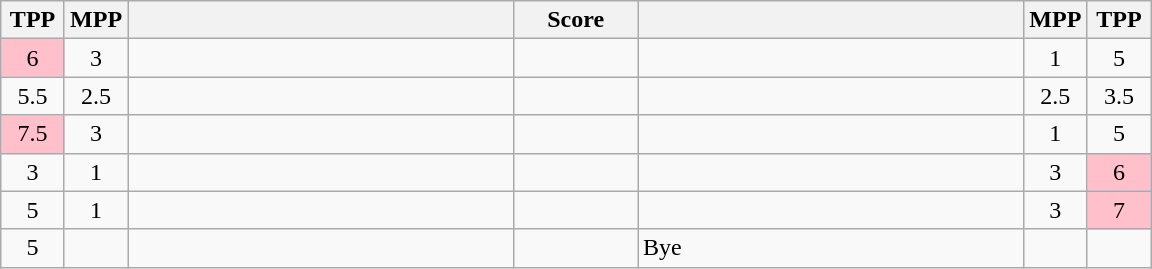<table class="wikitable" style="text-align: center;" |>
<tr>
<th width="35">TPP</th>
<th width="35">MPP</th>
<th width="250"></th>
<th width="75">Score</th>
<th width="250"></th>
<th width="35">MPP</th>
<th width="35">TPP</th>
</tr>
<tr>
<td bgcolor=pink>6</td>
<td>3</td>
<td style="text-align:left;"></td>
<td></td>
<td style="text-align:left;"><strong></strong></td>
<td>1</td>
<td>5</td>
</tr>
<tr>
<td>5.5</td>
<td>2.5</td>
<td style="text-align:left;"></td>
<td></td>
<td style="text-align:left;"></td>
<td>2.5</td>
<td>3.5</td>
</tr>
<tr>
<td bgcolor=pink>7.5</td>
<td>3</td>
<td style="text-align:left;"></td>
<td></td>
<td style="text-align:left;"><strong></strong></td>
<td>1</td>
<td>5</td>
</tr>
<tr>
<td>3</td>
<td>1</td>
<td style="text-align:left;"><strong></strong></td>
<td></td>
<td style="text-align:left;"></td>
<td>3</td>
<td bgcolor=pink>6</td>
</tr>
<tr>
<td>5</td>
<td>1</td>
<td style="text-align:left;"><strong></strong></td>
<td></td>
<td style="text-align:left;"></td>
<td>3</td>
<td bgcolor=pink>7</td>
</tr>
<tr>
<td>5</td>
<td></td>
<td style="text-align:left;"><strong></strong></td>
<td></td>
<td style="text-align:left;">Bye</td>
<td></td>
<td></td>
</tr>
</table>
